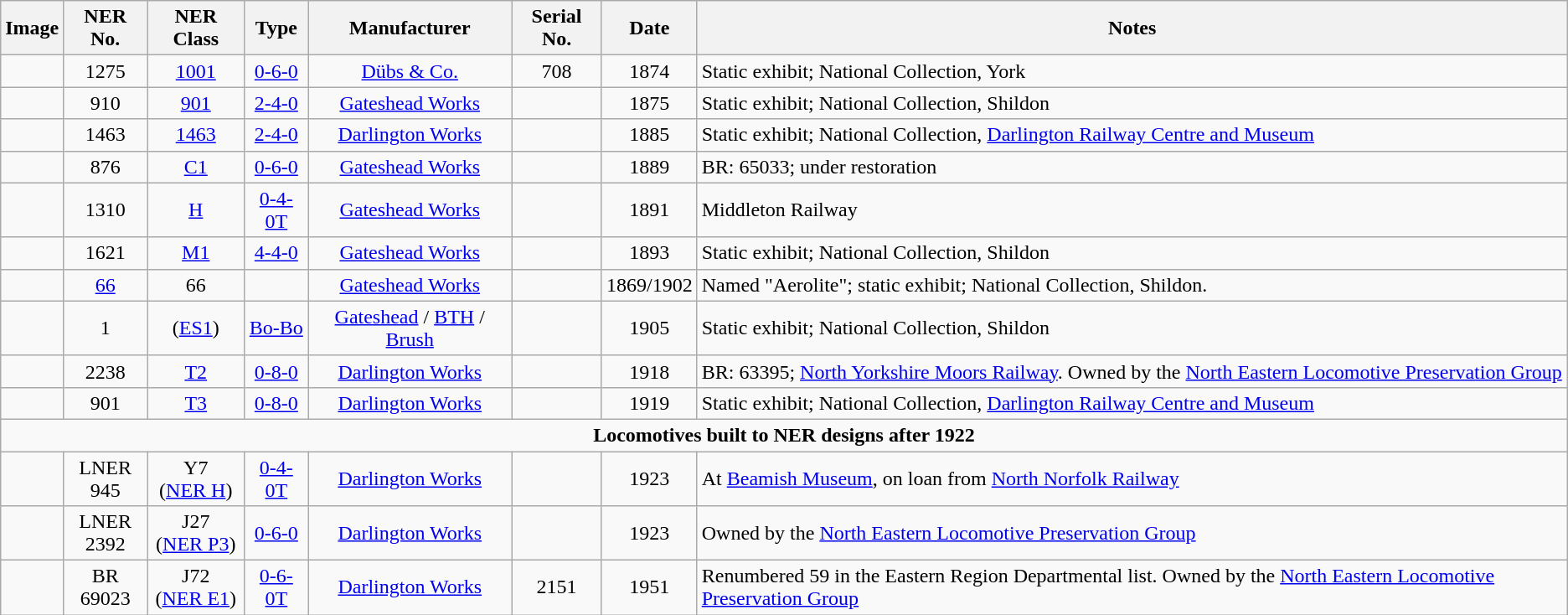<table class=wikitable style=text-align:center>
<tr>
<th>Image</th>
<th>NER No.</th>
<th>NER Class</th>
<th>Type</th>
<th>Manufacturer</th>
<th>Serial No.</th>
<th>Date</th>
<th>Notes</th>
</tr>
<tr>
<td></td>
<td>1275</td>
<td><a href='#'>1001</a></td>
<td><a href='#'>0-6-0</a></td>
<td><a href='#'>Dübs & Co.</a></td>
<td>708</td>
<td>1874</td>
<td align=left>Static exhibit; National Collection, York</td>
</tr>
<tr>
<td></td>
<td>910</td>
<td><a href='#'>901</a></td>
<td><a href='#'>2-4-0</a></td>
<td><a href='#'>Gateshead Works</a></td>
<td></td>
<td>1875</td>
<td align=left>Static exhibit; National Collection, Shildon</td>
</tr>
<tr>
<td></td>
<td>1463</td>
<td><a href='#'>1463</a></td>
<td><a href='#'>2-4-0</a></td>
<td><a href='#'>Darlington Works</a></td>
<td></td>
<td>1885</td>
<td align=left>Static exhibit; National Collection, <a href='#'>Darlington Railway Centre and Museum</a></td>
</tr>
<tr>
<td></td>
<td>876</td>
<td><a href='#'>C1</a></td>
<td><a href='#'>0-6-0</a></td>
<td><a href='#'>Gateshead Works</a></td>
<td></td>
<td>1889</td>
<td align=left>BR: 65033; under restoration</td>
</tr>
<tr>
<td></td>
<td>1310</td>
<td><a href='#'>H</a></td>
<td><a href='#'>0-4-0T</a></td>
<td><a href='#'>Gateshead Works</a></td>
<td></td>
<td>1891</td>
<td align=left>Middleton Railway</td>
</tr>
<tr>
<td></td>
<td>1621</td>
<td><a href='#'>M1</a></td>
<td><a href='#'>4-4-0</a></td>
<td><a href='#'>Gateshead Works</a></td>
<td></td>
<td>1893</td>
<td align=left>Static exhibit; National Collection, Shildon</td>
</tr>
<tr>
<td></td>
<td><a href='#'>66</a></td>
<td>66</td>
<td></td>
<td><a href='#'>Gateshead Works</a></td>
<td></td>
<td>1869/1902</td>
<td align=left>Named "Aerolite"; static exhibit; National Collection, Shildon.</td>
</tr>
<tr>
<td></td>
<td>1</td>
<td>(<a href='#'>ES1</a>)</td>
<td><a href='#'>Bo-Bo</a></td>
<td><a href='#'>Gateshead</a> / <a href='#'>BTH</a> / <a href='#'>Brush</a></td>
<td></td>
<td>1905</td>
<td align=left>Static exhibit; National Collection, Shildon</td>
</tr>
<tr>
<td></td>
<td>2238</td>
<td><a href='#'>T2</a></td>
<td><a href='#'>0-8-0</a></td>
<td><a href='#'>Darlington Works</a></td>
<td></td>
<td>1918</td>
<td align=left>BR: 63395; <a href='#'>North Yorkshire Moors Railway</a>. Owned by the <a href='#'>North Eastern Locomotive Preservation Group</a></td>
</tr>
<tr>
<td></td>
<td>901</td>
<td><a href='#'>T3</a></td>
<td><a href='#'>0-8-0</a></td>
<td><a href='#'>Darlington Works</a></td>
<td></td>
<td>1919</td>
<td align=left>Static exhibit; National Collection, <a href='#'>Darlington Railway Centre and Museum</a></td>
</tr>
<tr>
<td colspan=8><strong>Locomotives built to NER designs after 1922</strong></td>
</tr>
<tr>
<td></td>
<td>LNER<br>945</td>
<td>Y7<br>(<a href='#'>NER H</a>)</td>
<td><a href='#'>0-4-0T</a></td>
<td><a href='#'>Darlington Works</a></td>
<td></td>
<td>1923</td>
<td align=left>At <a href='#'>Beamish Museum</a>, on loan from <a href='#'>North Norfolk Railway</a></td>
</tr>
<tr>
<td></td>
<td>LNER<br>2392</td>
<td>J27<br>(<a href='#'>NER P3</a>)</td>
<td><a href='#'>0-6-0</a></td>
<td><a href='#'>Darlington Works</a></td>
<td></td>
<td>1923</td>
<td align=left>Owned by the <a href='#'>North Eastern Locomotive Preservation Group</a></td>
</tr>
<tr>
<td></td>
<td>BR<br>69023</td>
<td>J72<br>(<a href='#'>NER E1</a>)</td>
<td><a href='#'>0-6-0T</a></td>
<td><a href='#'>Darlington Works</a></td>
<td>2151</td>
<td>1951</td>
<td align=left>Renumbered 59 in the Eastern Region Departmental list. Owned by the <a href='#'>North Eastern Locomotive Preservation Group</a></td>
</tr>
</table>
